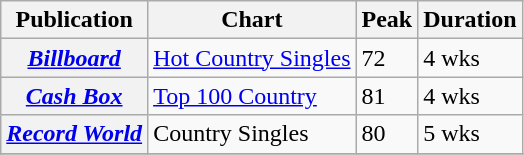<table class="wikitable plainrowheaders sortable">
<tr>
<th scope="col">Publication</th>
<th scope="col">Chart</th>
<th scope="col">Peak</th>
<th scope="col" class="unsortable">Duration</th>
</tr>
<tr>
<th scope="row"><em><a href='#'>Billboard</a></em></th>
<td><a href='#'>Hot Country Singles</a></td>
<td>72</td>
<td>4 wks</td>
</tr>
<tr>
<th scope="row"><em><a href='#'>Cash Box</a></em></th>
<td><a href='#'>Top 100 Country</a></td>
<td>81</td>
<td>4 wks</td>
</tr>
<tr>
<th scope="row"><em><a href='#'>Record World</a></em></th>
<td>Country Singles</td>
<td>80</td>
<td>5 wks</td>
</tr>
<tr>
</tr>
</table>
